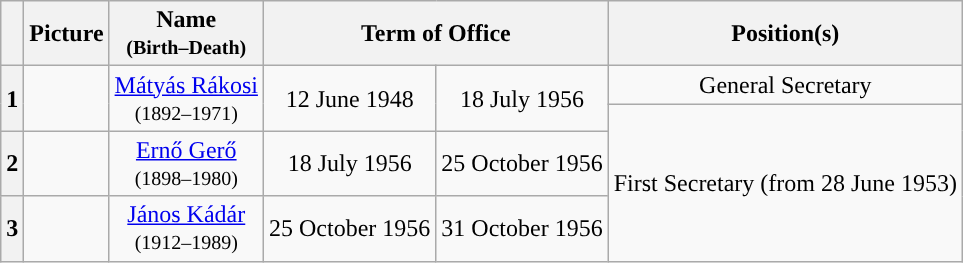<table class="wikitable" style="text-align:center;">
<tr>
<th></th>
<th>Picture</th>
<th>Name<br><small>(Birth–Death)</small></th>
<th colspan=2>Term of Office</th>
<th>Position(s)</th>
</tr>
<tr>
<th rowspan=2 style="background-color:">1</th>
<td rowspan=2></td>
<td rowspan=2><a href='#'>Mátyás Rákosi</a><br><small>(1892–1971)</small></td>
<td rowspan=2>12 June 1948</td>
<td rowspan=2>18 July 1956</td>
<td>General Secretary</td>
</tr>
<tr>
<td rowspan=3>First Secretary (from 28 June 1953)</td>
</tr>
<tr>
<th style="background-color:">2</th>
<td></td>
<td><a href='#'>Ernő Gerő</a><br><small>(1898–1980)</small></td>
<td>18 July 1956</td>
<td>25 October 1956</td>
</tr>
<tr>
<th style="background-color:">3</th>
<td></td>
<td><a href='#'>János Kádár</a><br><small>(1912–1989)</small></td>
<td>25 October 1956</td>
<td>31 October 1956</td>
</tr>
</table>
